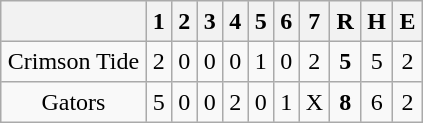<table align = right border="2" cellpadding="4" cellspacing="0" style="margin: 1em 1em 1em 1em; background: #F9F9F9; border: 1px #aaa solid; border-collapse: collapse;">
<tr align=center style="background: #F2F2F2;">
<th></th>
<th>1</th>
<th>2</th>
<th>3</th>
<th>4</th>
<th>5</th>
<th>6</th>
<th>7</th>
<th>R</th>
<th>H</th>
<th>E</th>
</tr>
<tr align=center>
<td>Crimson Tide</td>
<td>2</td>
<td>0</td>
<td>0</td>
<td>0</td>
<td>1</td>
<td>0</td>
<td>2</td>
<td><strong>5</strong></td>
<td>5</td>
<td>2</td>
</tr>
<tr align=center>
<td>Gators</td>
<td>5</td>
<td>0</td>
<td>0</td>
<td>2</td>
<td>0</td>
<td>1</td>
<td>X</td>
<td><strong>8</strong></td>
<td>6</td>
<td>2</td>
</tr>
</table>
